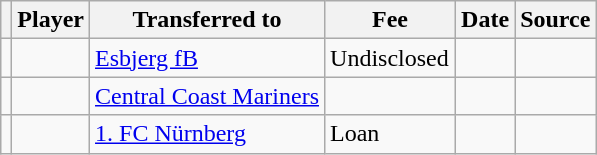<table class="wikitable plainrowheaders sortable">
<tr>
<th></th>
<th scope="col">Player</th>
<th>Transferred to</th>
<th style="width: 80px;">Fee</th>
<th scope="col">Date</th>
<th scope="col">Source</th>
</tr>
<tr>
<td align="center"></td>
<td> </td>
<td> <a href='#'>Esbjerg fB</a></td>
<td>Undisclosed</td>
<td></td>
<td></td>
</tr>
<tr>
<td align="center"></td>
<td> </td>
<td> <a href='#'>Central Coast Mariners</a></td>
<td></td>
<td></td>
<td></td>
</tr>
<tr>
<td align="center"></td>
<td> </td>
<td> <a href='#'>1. FC Nürnberg</a></td>
<td>Loan</td>
<td></td>
<td></td>
</tr>
</table>
